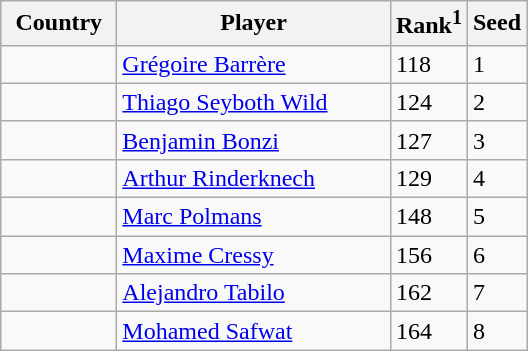<table class="sortable wikitable">
<tr>
<th width="70">Country</th>
<th width="175">Player</th>
<th>Rank<sup>1</sup></th>
<th>Seed</th>
</tr>
<tr>
<td></td>
<td><a href='#'>Grégoire Barrère</a></td>
<td>118</td>
<td>1</td>
</tr>
<tr>
<td></td>
<td><a href='#'>Thiago Seyboth Wild</a></td>
<td>124</td>
<td>2</td>
</tr>
<tr>
<td></td>
<td><a href='#'>Benjamin Bonzi</a></td>
<td>127</td>
<td>3</td>
</tr>
<tr>
<td></td>
<td><a href='#'>Arthur Rinderknech</a></td>
<td>129</td>
<td>4</td>
</tr>
<tr>
<td></td>
<td><a href='#'>Marc Polmans</a></td>
<td>148</td>
<td>5</td>
</tr>
<tr>
<td></td>
<td><a href='#'>Maxime Cressy</a></td>
<td>156</td>
<td>6</td>
</tr>
<tr>
<td></td>
<td><a href='#'>Alejandro Tabilo</a></td>
<td>162</td>
<td>7</td>
</tr>
<tr>
<td></td>
<td><a href='#'>Mohamed Safwat</a></td>
<td>164</td>
<td>8</td>
</tr>
</table>
